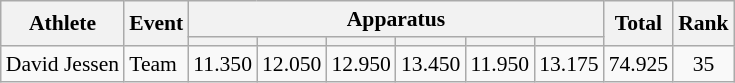<table class="wikitable" style="font-size:90%">
<tr>
<th rowspan=2>Athlete</th>
<th rowspan=2>Event</th>
<th colspan=6>Apparatus</th>
<th rowspan=2>Total</th>
<th rowspan=2>Rank</th>
</tr>
<tr style="font-size:95%">
<th></th>
<th></th>
<th></th>
<th></th>
<th></th>
<th></th>
</tr>
<tr align=center>
<td align=left>David Jessen</td>
<td align=left>Team</td>
<td>11.350</td>
<td>12.050</td>
<td>12.950</td>
<td>13.450</td>
<td>11.950</td>
<td>13.175</td>
<td>74.925</td>
<td>35</td>
</tr>
</table>
